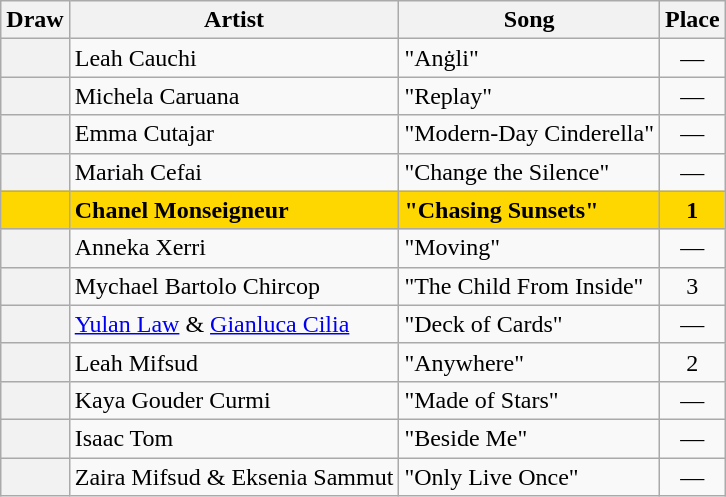<table class="sortable wikitable plainrowheaders" style="margin: 1em auto 1em auto">
<tr>
<th>Draw</th>
<th>Artist</th>
<th>Song</th>
<th>Place</th>
</tr>
<tr>
<th scope="row" style="text-align:center;"></th>
<td>Leah Cauchi</td>
<td>"Anġli"</td>
<td align=center>—</td>
</tr>
<tr>
<th scope="row" style="text-align:center;"></th>
<td>Michela Caruana</td>
<td>"Replay"</td>
<td align=center>—</td>
</tr>
<tr>
<th scope="row" style="text-align:center;"></th>
<td>Emma Cutajar</td>
<td>"Modern-Day Cinderella"</td>
<td align=center>—</td>
</tr>
<tr>
<th scope="row" style="text-align:center;"></th>
<td>Mariah Cefai</td>
<td>"Change the Silence"</td>
<td align=center>—</td>
</tr>
<tr bgcolor=gold style="font-weight:bold;">
<th style="font-weight:bold; background:gold;" scope="row"></th>
<td>Chanel Monseigneur</td>
<td>"Chasing Sunsets"</td>
<td align=center>1</td>
</tr>
<tr>
<th scope="row" style="text-align:center;"></th>
<td>Anneka Xerri</td>
<td>"Moving"</td>
<td align=center>—</td>
</tr>
<tr>
<th scope="row" style="text-align:center;"></th>
<td>Mychael Bartolo Chircop</td>
<td>"The Child From Inside"</td>
<td align=center>3</td>
</tr>
<tr>
<th scope="row" style="text-align:center;"></th>
<td><a href='#'>Yulan Law</a> & <a href='#'>Gianluca Cilia</a></td>
<td>"Deck of Cards"</td>
<td align=center>—</td>
</tr>
<tr>
<th scope="row" style="text-align:center;"></th>
<td>Leah Mifsud</td>
<td>"Anywhere"</td>
<td align=center>2</td>
</tr>
<tr>
<th scope="row" style="text-align:center;"></th>
<td>Kaya Gouder Curmi</td>
<td>"Made of Stars"</td>
<td align=center>—</td>
</tr>
<tr>
<th scope="row" style="text-align:center;"></th>
<td>Isaac Tom</td>
<td>"Beside Me"</td>
<td align=center>—</td>
</tr>
<tr>
<th scope="row" style="text-align:center;"></th>
<td>Zaira Mifsud & Eksenia Sammut</td>
<td>"Only Live Once"</td>
<td align=center>—</td>
</tr>
</table>
